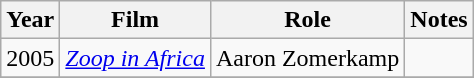<table class="wikitable sortable">
<tr>
<th>Year</th>
<th>Film</th>
<th>Role</th>
<th>Notes</th>
</tr>
<tr>
<td>2005</td>
<td><em><a href='#'>Zoop in Africa</a></em></td>
<td>Aaron Zomerkamp</td>
<td></td>
</tr>
<tr>
</tr>
</table>
